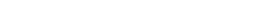<table style="width:22%; text-align:center;">
<tr style="color:white;">
<td style="background:"><strong>16</strong></td>
<td style="background:"><strong>7</strong></td>
<td style="background:"><strong>13</strong></td>
</tr>
</table>
